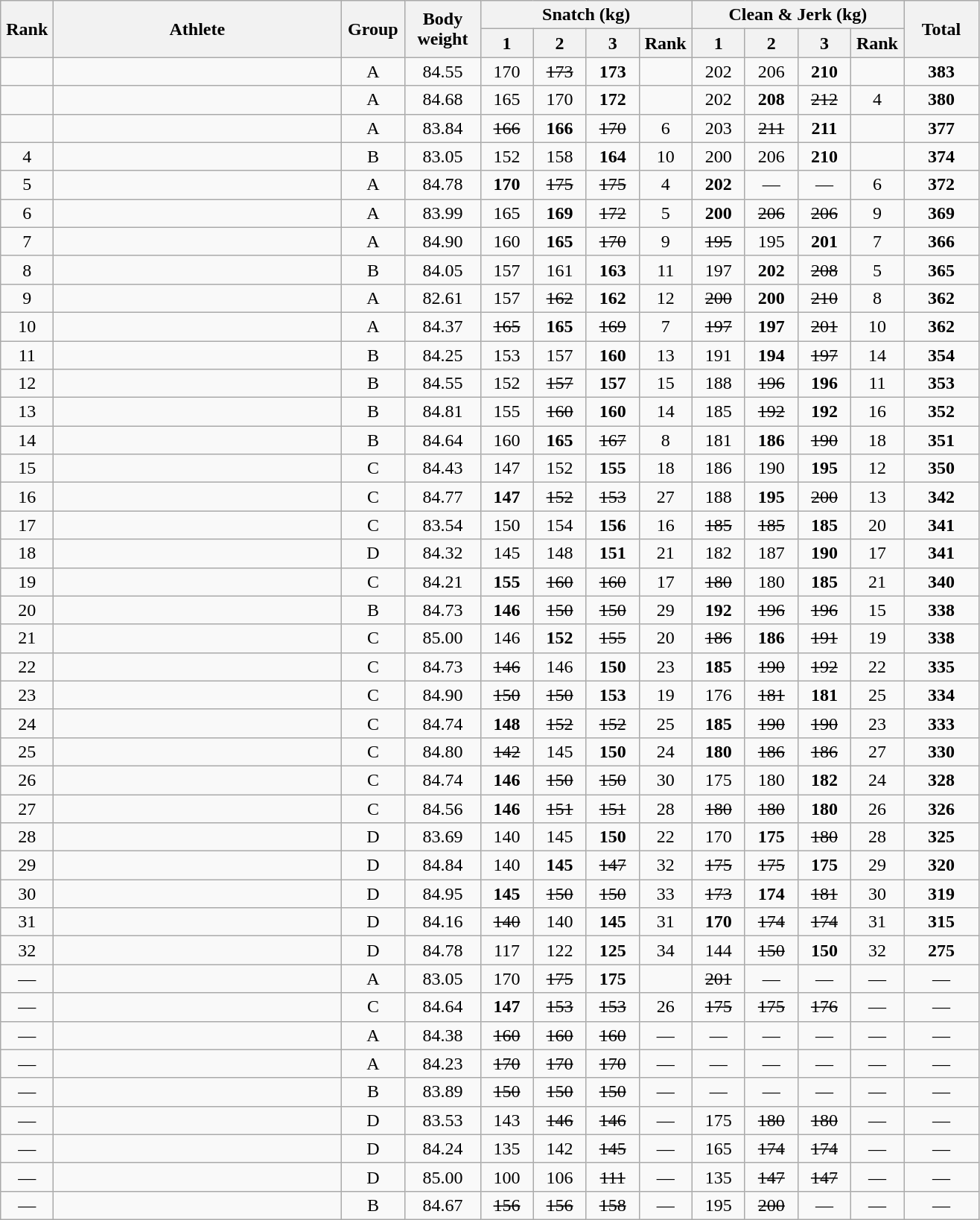<table class = "wikitable" style="text-align:center;">
<tr>
<th rowspan=2 width=40>Rank</th>
<th rowspan=2 width=250>Athlete</th>
<th rowspan=2 width=50>Group</th>
<th rowspan=2 width=60>Body weight</th>
<th colspan=4>Snatch (kg)</th>
<th colspan=4>Clean & Jerk (kg)</th>
<th rowspan=2 width=60>Total</th>
</tr>
<tr>
<th width=40>1</th>
<th width=40>2</th>
<th width=40>3</th>
<th width=40>Rank</th>
<th width=40>1</th>
<th width=40>2</th>
<th width=40>3</th>
<th width=40>Rank</th>
</tr>
<tr>
<td></td>
<td align=left></td>
<td>A</td>
<td>84.55</td>
<td>170</td>
<td><s>173 </s></td>
<td><strong>173</strong></td>
<td></td>
<td>202</td>
<td>206</td>
<td><strong>210</strong></td>
<td></td>
<td><strong>383</strong></td>
</tr>
<tr>
<td></td>
<td align=left></td>
<td>A</td>
<td>84.68</td>
<td>165</td>
<td>170</td>
<td><strong>172</strong></td>
<td></td>
<td>202</td>
<td><strong>208</strong></td>
<td><s>212 </s></td>
<td>4</td>
<td><strong>380</strong></td>
</tr>
<tr>
<td></td>
<td align=left></td>
<td>A</td>
<td>83.84</td>
<td><s>166 </s></td>
<td><strong>166</strong></td>
<td><s>170 </s></td>
<td>6</td>
<td>203</td>
<td><s>211 </s></td>
<td><strong>211</strong></td>
<td></td>
<td><strong>377</strong></td>
</tr>
<tr>
<td>4</td>
<td align=left></td>
<td>B</td>
<td>83.05</td>
<td>152</td>
<td>158</td>
<td><strong>164</strong></td>
<td>10</td>
<td>200</td>
<td>206</td>
<td><strong>210</strong></td>
<td></td>
<td><strong>374</strong></td>
</tr>
<tr>
<td>5</td>
<td align=left></td>
<td>A</td>
<td>84.78</td>
<td><strong>170</strong></td>
<td><s>175 </s></td>
<td><s>175 </s></td>
<td>4</td>
<td><strong>202</strong></td>
<td>—</td>
<td>—</td>
<td>6</td>
<td><strong>372</strong></td>
</tr>
<tr>
<td>6</td>
<td align=left></td>
<td>A</td>
<td>83.99</td>
<td>165</td>
<td><strong>169</strong></td>
<td><s>172 </s></td>
<td>5</td>
<td><strong>200</strong></td>
<td><s>206 </s></td>
<td><s>206 </s></td>
<td>9</td>
<td><strong>369</strong></td>
</tr>
<tr>
<td>7</td>
<td align=left></td>
<td>A</td>
<td>84.90</td>
<td>160</td>
<td><strong>165</strong></td>
<td><s>170 </s></td>
<td>9</td>
<td><s>195 </s></td>
<td>195</td>
<td><strong>201</strong></td>
<td>7</td>
<td><strong>366</strong></td>
</tr>
<tr>
<td>8</td>
<td align=left></td>
<td>B</td>
<td>84.05</td>
<td>157</td>
<td>161</td>
<td><strong>163</strong></td>
<td>11</td>
<td>197</td>
<td><strong>202</strong></td>
<td><s>208 </s></td>
<td>5</td>
<td><strong>365</strong></td>
</tr>
<tr>
<td>9</td>
<td align=left></td>
<td>A</td>
<td>82.61</td>
<td>157</td>
<td><s>162 </s></td>
<td><strong>162</strong></td>
<td>12</td>
<td><s>200 </s></td>
<td><strong>200</strong></td>
<td><s>210 </s></td>
<td>8</td>
<td><strong>362</strong></td>
</tr>
<tr>
<td>10</td>
<td align=left></td>
<td>A</td>
<td>84.37</td>
<td><s>165 </s></td>
<td><strong>165</strong></td>
<td><s>169 </s></td>
<td>7</td>
<td><s>197 </s></td>
<td><strong>197</strong></td>
<td><s>201 </s></td>
<td>10</td>
<td><strong>362</strong></td>
</tr>
<tr>
<td>11</td>
<td align=left></td>
<td>B</td>
<td>84.25</td>
<td>153</td>
<td>157</td>
<td><strong>160</strong></td>
<td>13</td>
<td>191</td>
<td><strong>194</strong></td>
<td><s>197 </s></td>
<td>14</td>
<td><strong>354</strong></td>
</tr>
<tr>
<td>12</td>
<td align=left></td>
<td>B</td>
<td>84.55</td>
<td>152</td>
<td><s>157 </s></td>
<td><strong>157</strong></td>
<td>15</td>
<td>188</td>
<td><s>196 </s></td>
<td><strong>196</strong></td>
<td>11</td>
<td><strong>353</strong></td>
</tr>
<tr>
<td>13</td>
<td align=left></td>
<td>B</td>
<td>84.81</td>
<td>155</td>
<td><s>160 </s></td>
<td><strong>160</strong></td>
<td>14</td>
<td>185</td>
<td><s>192 </s></td>
<td><strong>192</strong></td>
<td>16</td>
<td><strong>352</strong></td>
</tr>
<tr>
<td>14</td>
<td align=left></td>
<td>B</td>
<td>84.64</td>
<td>160</td>
<td><strong>165</strong></td>
<td><s>167 </s></td>
<td>8</td>
<td>181</td>
<td><strong>186</strong></td>
<td><s>190 </s></td>
<td>18</td>
<td><strong>351</strong></td>
</tr>
<tr>
<td>15</td>
<td align=left></td>
<td>C</td>
<td>84.43</td>
<td>147</td>
<td>152</td>
<td><strong>155</strong></td>
<td>18</td>
<td>186</td>
<td>190</td>
<td><strong>195</strong></td>
<td>12</td>
<td><strong>350</strong></td>
</tr>
<tr>
<td>16</td>
<td align=left></td>
<td>C</td>
<td>84.77</td>
<td><strong>147</strong></td>
<td><s>152 </s></td>
<td><s>153 </s></td>
<td>27</td>
<td>188</td>
<td><strong>195</strong></td>
<td><s>200 </s></td>
<td>13</td>
<td><strong>342</strong></td>
</tr>
<tr>
<td>17</td>
<td align=left></td>
<td>C</td>
<td>83.54</td>
<td>150</td>
<td>154</td>
<td><strong>156</strong></td>
<td>16</td>
<td><s>185 </s></td>
<td><s>185 </s></td>
<td><strong>185</strong></td>
<td>20</td>
<td><strong>341</strong></td>
</tr>
<tr>
<td>18</td>
<td align=left></td>
<td>D</td>
<td>84.32</td>
<td>145</td>
<td>148</td>
<td><strong>151</strong></td>
<td>21</td>
<td>182</td>
<td>187</td>
<td><strong>190</strong></td>
<td>17</td>
<td><strong>341</strong></td>
</tr>
<tr>
<td>19</td>
<td align=left></td>
<td>C</td>
<td>84.21</td>
<td><strong>155</strong></td>
<td><s>160 </s></td>
<td><s>160 </s></td>
<td>17</td>
<td><s>180 </s></td>
<td>180</td>
<td><strong>185</strong></td>
<td>21</td>
<td><strong>340</strong></td>
</tr>
<tr>
<td>20</td>
<td align=left></td>
<td>B</td>
<td>84.73</td>
<td><strong>146</strong></td>
<td><s>150 </s></td>
<td><s>150 </s></td>
<td>29</td>
<td><strong>192</strong></td>
<td><s>196 </s></td>
<td><s>196 </s></td>
<td>15</td>
<td><strong>338</strong></td>
</tr>
<tr>
<td>21</td>
<td align=left></td>
<td>C</td>
<td>85.00</td>
<td>146</td>
<td><strong>152</strong></td>
<td><s>155 </s></td>
<td>20</td>
<td><s>186 </s></td>
<td><strong>186</strong></td>
<td><s>191 </s></td>
<td>19</td>
<td><strong>338</strong></td>
</tr>
<tr>
<td>22</td>
<td align=left></td>
<td>C</td>
<td>84.73</td>
<td><s>146 </s></td>
<td>146</td>
<td><strong>150</strong></td>
<td>23</td>
<td><strong>185</strong></td>
<td><s>190 </s></td>
<td><s>192 </s></td>
<td>22</td>
<td><strong>335</strong></td>
</tr>
<tr>
<td>23</td>
<td align=left></td>
<td>C</td>
<td>84.90</td>
<td><s>150 </s></td>
<td><s>150 </s></td>
<td><strong>153</strong></td>
<td>19</td>
<td>176</td>
<td><s>181 </s></td>
<td><strong>181</strong></td>
<td>25</td>
<td><strong>334</strong></td>
</tr>
<tr>
<td>24</td>
<td align=left></td>
<td>C</td>
<td>84.74</td>
<td><strong>148</strong></td>
<td><s>152 </s></td>
<td><s>152 </s></td>
<td>25</td>
<td><strong>185</strong></td>
<td><s>190 </s></td>
<td><s>190 </s></td>
<td>23</td>
<td><strong>333</strong></td>
</tr>
<tr>
<td>25</td>
<td align=left></td>
<td>C</td>
<td>84.80</td>
<td><s>142 </s></td>
<td>145</td>
<td><strong>150</strong></td>
<td>24</td>
<td><strong>180</strong></td>
<td><s>186 </s></td>
<td><s>186 </s></td>
<td>27</td>
<td><strong>330</strong></td>
</tr>
<tr>
<td>26</td>
<td align=left></td>
<td>C</td>
<td>84.74</td>
<td><strong>146</strong></td>
<td><s>150 </s></td>
<td><s>150 </s></td>
<td>30</td>
<td>175</td>
<td>180</td>
<td><strong>182</strong></td>
<td>24</td>
<td><strong>328</strong></td>
</tr>
<tr>
<td>27</td>
<td align=left></td>
<td>C</td>
<td>84.56</td>
<td><strong>146</strong></td>
<td><s>151 </s></td>
<td><s>151 </s></td>
<td>28</td>
<td><s>180 </s></td>
<td><s>180 </s></td>
<td><strong>180</strong></td>
<td>26</td>
<td><strong>326</strong></td>
</tr>
<tr>
<td>28</td>
<td align=left></td>
<td>D</td>
<td>83.69</td>
<td>140</td>
<td>145</td>
<td><strong>150</strong></td>
<td>22</td>
<td>170</td>
<td><strong>175</strong></td>
<td><s>180 </s></td>
<td>28</td>
<td><strong>325</strong></td>
</tr>
<tr>
<td>29</td>
<td align=left></td>
<td>D</td>
<td>84.84</td>
<td>140</td>
<td><strong>145</strong></td>
<td><s>147 </s></td>
<td>32</td>
<td><s>175 </s></td>
<td><s>175 </s></td>
<td><strong>175</strong></td>
<td>29</td>
<td><strong>320</strong></td>
</tr>
<tr>
<td>30</td>
<td align=left></td>
<td>D</td>
<td>84.95</td>
<td><strong>145</strong></td>
<td><s>150 </s></td>
<td><s>150 </s></td>
<td>33</td>
<td><s>173 </s></td>
<td><strong>174</strong></td>
<td><s>181 </s></td>
<td>30</td>
<td><strong>319</strong></td>
</tr>
<tr>
<td>31</td>
<td align=left></td>
<td>D</td>
<td>84.16</td>
<td><s>140 </s></td>
<td>140</td>
<td><strong>145</strong></td>
<td>31</td>
<td><strong>170</strong></td>
<td><s>174 </s></td>
<td><s>174 </s></td>
<td>31</td>
<td><strong>315</strong></td>
</tr>
<tr>
<td>32</td>
<td align=left></td>
<td>D</td>
<td>84.78</td>
<td>117</td>
<td>122</td>
<td><strong>125</strong></td>
<td>34</td>
<td>144</td>
<td><s>150 </s></td>
<td><strong>150</strong></td>
<td>32</td>
<td><strong>275</strong></td>
</tr>
<tr>
<td>—</td>
<td align=left></td>
<td>A</td>
<td>83.05</td>
<td>170</td>
<td><s>175 </s></td>
<td><strong>175</strong></td>
<td></td>
<td><s>201 </s></td>
<td>—</td>
<td>—</td>
<td>—</td>
<td>—</td>
</tr>
<tr>
<td>—</td>
<td align=left></td>
<td>C</td>
<td>84.64</td>
<td><strong>147</strong></td>
<td><s>153 </s></td>
<td><s>153 </s></td>
<td>26</td>
<td><s>175 </s></td>
<td><s>175 </s></td>
<td><s>176 </s></td>
<td>—</td>
<td>—</td>
</tr>
<tr>
<td>—</td>
<td align=left></td>
<td>A</td>
<td>84.38</td>
<td><s>160 </s></td>
<td><s>160 </s></td>
<td><s>160 </s></td>
<td>—</td>
<td>—</td>
<td>—</td>
<td>—</td>
<td>—</td>
<td>—</td>
</tr>
<tr>
<td>—</td>
<td align=left></td>
<td>A</td>
<td>84.23</td>
<td><s>170 </s></td>
<td><s>170 </s></td>
<td><s>170 </s></td>
<td>—</td>
<td>—</td>
<td>—</td>
<td>—</td>
<td>—</td>
<td>—</td>
</tr>
<tr>
<td>—</td>
<td align=left></td>
<td>B</td>
<td>83.89</td>
<td><s>150 </s></td>
<td><s>150 </s></td>
<td><s>150 </s></td>
<td>—</td>
<td>—</td>
<td>—</td>
<td>—</td>
<td>—</td>
<td>—</td>
</tr>
<tr>
<td>—</td>
<td align=left></td>
<td>D</td>
<td>83.53</td>
<td>143</td>
<td><s>146 </s></td>
<td><s>146 </s></td>
<td>—</td>
<td>175</td>
<td><s>180 </s></td>
<td><s>180 </s></td>
<td>—</td>
<td>—</td>
</tr>
<tr>
<td>—</td>
<td align=left></td>
<td>D</td>
<td>84.24</td>
<td>135</td>
<td>142</td>
<td><s>145 </s></td>
<td>—</td>
<td>165</td>
<td><s>174 </s></td>
<td><s>174 </s></td>
<td>—</td>
<td>—</td>
</tr>
<tr>
<td>—</td>
<td align=left></td>
<td>D</td>
<td>85.00</td>
<td>100</td>
<td>106</td>
<td><s>111 </s></td>
<td>—</td>
<td>135</td>
<td><s>147 </s></td>
<td><s>147 </s></td>
<td>—</td>
<td>—</td>
</tr>
<tr>
<td>—</td>
<td align=left></td>
<td>B</td>
<td>84.67</td>
<td><s>156 </s></td>
<td><s>156 </s></td>
<td><s>158 </s></td>
<td>—</td>
<td>195</td>
<td><s>200 </s></td>
<td>—</td>
<td>—</td>
<td>—</td>
</tr>
</table>
